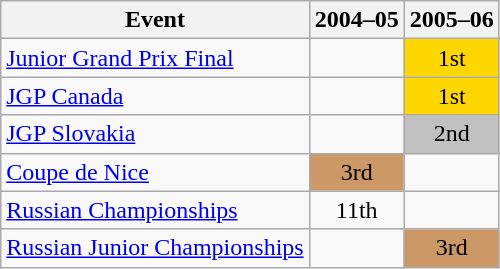<table class="wikitable" style="text-align:center">
<tr>
<th>Event</th>
<th>2004–05</th>
<th>2005–06</th>
</tr>
<tr>
<td align=left><a href='#'>Junior Grand Prix Final</a></td>
<td></td>
<td bgcolor=gold>1st</td>
</tr>
<tr>
<td align=left><a href='#'>JGP Canada</a></td>
<td></td>
<td bgcolor=gold>1st</td>
</tr>
<tr>
<td align=left><a href='#'>JGP Slovakia</a></td>
<td></td>
<td bgcolor=silver>2nd</td>
</tr>
<tr>
<td align=left><a href='#'>Coupe de Nice</a></td>
<td bgcolor=cc9966>3rd</td>
<td></td>
</tr>
<tr>
<td align=left><a href='#'>Russian Championships</a></td>
<td>11th</td>
<td></td>
</tr>
<tr>
<td align=left><a href='#'>Russian Junior Championships</a></td>
<td></td>
<td bgcolor=cc9966>3rd</td>
</tr>
</table>
